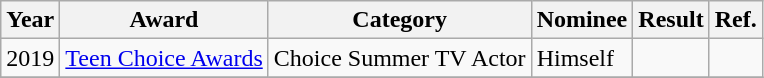<table class="wikitable">
<tr>
<th>Year</th>
<th>Award</th>
<th>Category</th>
<th>Nominee</th>
<th>Result</th>
<th>Ref.</th>
</tr>
<tr>
<td>2019</td>
<td><a href='#'>Teen Choice Awards</a></td>
<td>Choice Summer TV Actor</td>
<td>Himself</td>
<td></td>
<td></td>
</tr>
<tr>
</tr>
</table>
